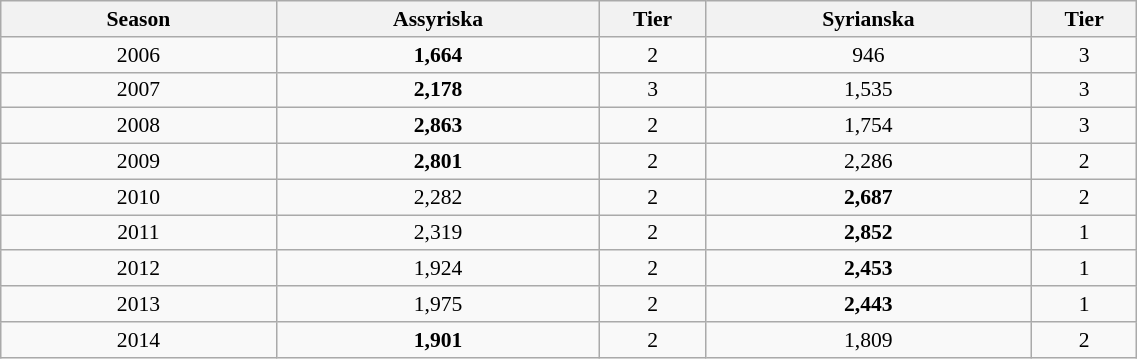<table class="wikitable" style=font-size:90% text-align: center width=60%>
<tr>
<th rowspan=1 width=7%><strong>Season</strong></th>
<th rowspan=1 width=8%><strong>Assyriska</strong></th>
<th rowspan=1 width=2%><strong>Tier</strong></th>
<th rowspan=1 width=8%><strong>Syrianska</strong></th>
<th rowspan=1 width=2%><strong>Tier</strong></th>
</tr>
<tr>
<td align=center>2006</td>
<td align=center><strong>1,664</strong></td>
<td align=center>2</td>
<td align=center>946</td>
<td align=center>3</td>
</tr>
<tr>
<td align=center>2007</td>
<td align=center><strong>2,178</strong></td>
<td align=center>3</td>
<td align=center>1,535</td>
<td align=center>3</td>
</tr>
<tr>
<td align=center>2008</td>
<td align=center><strong>2,863</strong></td>
<td align=center>2</td>
<td align=center>1,754</td>
<td align=center>3</td>
</tr>
<tr>
<td align=center>2009</td>
<td align=center><strong>2,801</strong></td>
<td align=center>2</td>
<td align=center>2,286</td>
<td align=center>2</td>
</tr>
<tr>
<td align=center>2010</td>
<td align=center>2,282</td>
<td align=center>2</td>
<td align=center><strong>2,687</strong></td>
<td align=center>2</td>
</tr>
<tr>
<td align=center>2011</td>
<td align=center>2,319</td>
<td align=center>2</td>
<td align=center><strong>2,852</strong></td>
<td align=center>1</td>
</tr>
<tr>
<td align=center>2012</td>
<td align=center>1,924</td>
<td align=center>2</td>
<td align=center><strong>2,453</strong></td>
<td align=center>1</td>
</tr>
<tr>
<td align=center>2013</td>
<td align=center>1,975</td>
<td align=center>2</td>
<td align=center><strong>2,443</strong></td>
<td align=center>1</td>
</tr>
<tr>
<td align=center>2014</td>
<td align=center><strong>1,901</strong></td>
<td align=center>2</td>
<td align=center>1,809</td>
<td align=center>2</td>
</tr>
</table>
